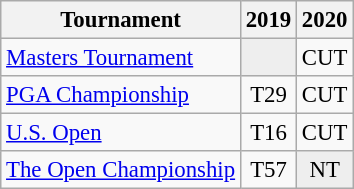<table class="wikitable" style="font-size:95%;text-align:center;">
<tr>
<th>Tournament</th>
<th>2019</th>
<th>2020</th>
</tr>
<tr>
<td align=left><a href='#'>Masters Tournament</a></td>
<td style="background:#eeeeee;"></td>
<td>CUT</td>
</tr>
<tr>
<td align=left><a href='#'>PGA Championship</a></td>
<td>T29</td>
<td>CUT</td>
</tr>
<tr>
<td align=left><a href='#'>U.S. Open</a></td>
<td>T16</td>
<td>CUT</td>
</tr>
<tr>
<td align=left><a href='#'>The Open Championship</a></td>
<td>T57</td>
<td style="background:#eeeeee;">NT</td>
</tr>
</table>
